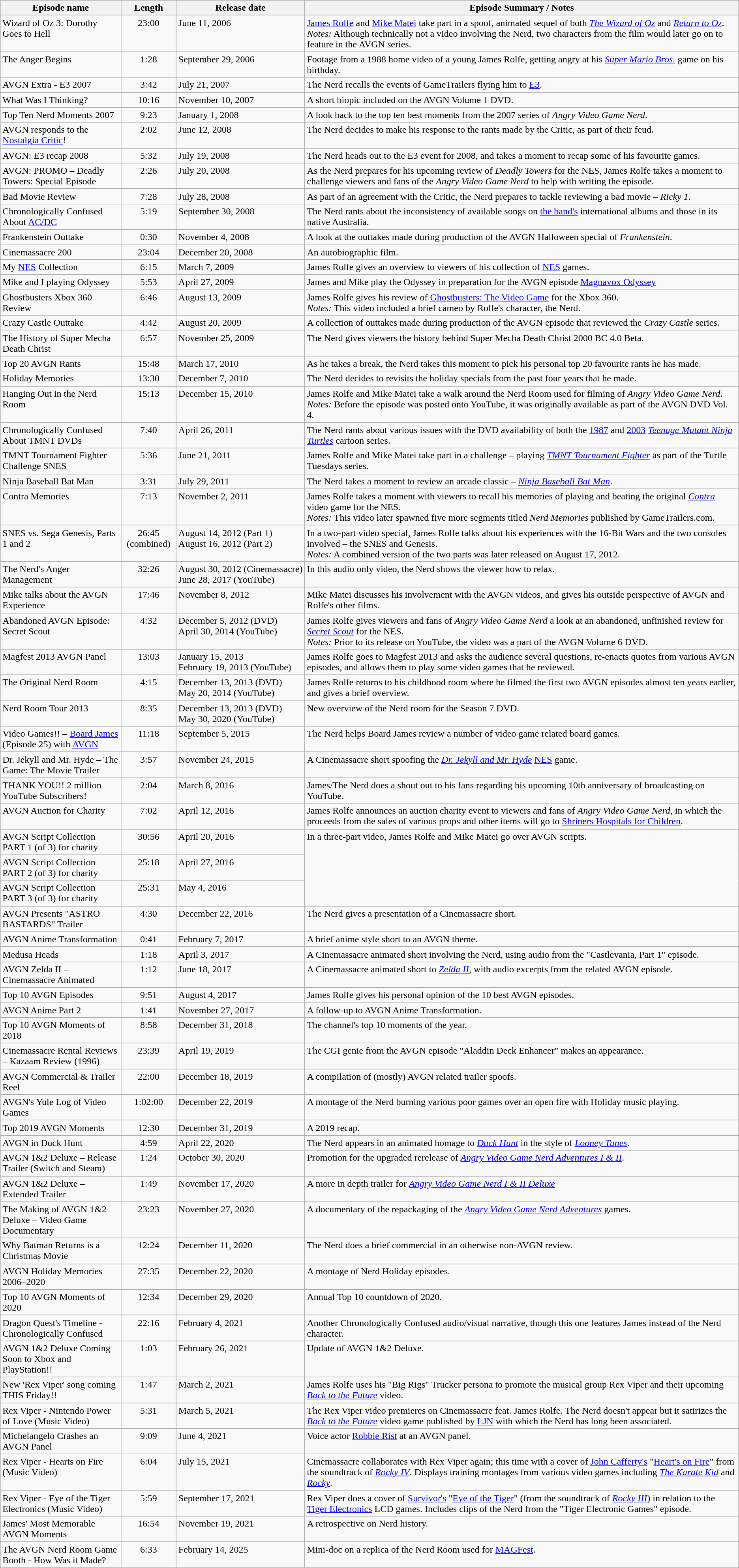<table class="wikitable" 85%; 100%; 5px;">
<tr>
<th>Episode name</th>
<th>Length</th>
<th>Release date</th>
<th>Episode Summary / Notes</th>
</tr>
<tr>
<td valign="top">Wizard of Oz 3: Dorothy Goes to Hell</td>
<td style="vertical-align:top; text-align:center;">23:00</td>
<td valign="top" nowrap>June 11, 2006</td>
<td valign="top"><a href='#'>James Rolfe</a> and <a href='#'>Mike Matei</a> take part in a spoof, animated sequel of both <em><a href='#'>The Wizard of Oz</a></em> and <em><a href='#'>Return to Oz</a></em>.<br><em>Notes:</em> Although technically not a video involving the Nerd, two characters from the film would later go on to feature in the AVGN series.</td>
</tr>
<tr>
<td valign="top">The Anger Begins</td>
<td style="vertical-align:top; text-align:center;">1:28</td>
<td valign="top" nowrap>September 29, 2006</td>
<td valign="top">Footage from a 1988 home video of a young James Rolfe, getting angry at his <em><a href='#'>Super Mario Bros.</a></em> game on his birthday.</td>
</tr>
<tr>
<td valign="top">AVGN Extra - E3 2007</td>
<td style="vertical-align:top; text-align:center;">3:42</td>
<td valign="top" nowrap>July 21, 2007</td>
<td valign="top" nowrap>The Nerd recalls the events of GameTrailers flying him to <a href='#'>E3</a>.</td>
</tr>
<tr>
<td valign="top">What Was I Thinking?</td>
<td style="vertical-align:top; text-align:center;">10:16</td>
<td valign="top" nowrap>November 10, 2007</td>
<td valign="top">A short biopic included on the AVGN Volume 1 DVD.</td>
</tr>
<tr>
<td valign="top">Top Ten Nerd Moments 2007</td>
<td style="vertical-align:top; text-align:center;">9:23</td>
<td valign="top" nowrap>January 1, 2008</td>
<td valign="top">A look back to the top ten best moments from the 2007 series of <em>Angry Video Game Nerd</em>.</td>
</tr>
<tr>
<td valign="top">AVGN responds to the <a href='#'>Nostalgia Critic</a>!</td>
<td style="vertical-align:top; text-align:center;">2:02</td>
<td valign="top" nowrap>June 12, 2008</td>
<td valign="top">The Nerd decides to make his response to the rants made by the Critic, as part of their feud.</td>
</tr>
<tr>
<td valign="top">AVGN: E3 recap 2008</td>
<td style="vertical-align:top; text-align:center;">5:32</td>
<td valign="top" nowrap>July 19, 2008</td>
<td valign="top">The Nerd heads out to the E3 event for 2008, and takes a moment to recap some of his favourite games.</td>
</tr>
<tr>
<td valign="top">AVGN: PROMO – Deadly Towers: Special Episode</td>
<td style="vertical-align:top; text-align:center;">2:26</td>
<td valign="top" nowrap>July 20, 2008</td>
<td valign="top">As the Nerd prepares for his upcoming review of <em>Deadly Towers</em> for the NES, James Rolfe takes a moment to challenge viewers and fans of the <em>Angry Video Game Nerd</em> to help with writing the episode.</td>
</tr>
<tr>
<td valign="top">Bad Movie Review</td>
<td style="vertical-align:top; text-align:center;">7:28</td>
<td valign="top" nowrap>July 28, 2008</td>
<td valign="top">As part of an agreement with the Critic, the Nerd prepares to tackle reviewing a bad movie – <em>Ricky 1</em>.</td>
</tr>
<tr>
<td valign="top">Chronologically Confused About <a href='#'>AC/DC</a></td>
<td style="vertical-align:top; text-align:center;">5:19</td>
<td valign="top" nowrap>September 30, 2008</td>
<td valign="top">The Nerd rants about the inconsistency of available songs on <a href='#'>the band's</a> international albums and those in its native Australia.</td>
</tr>
<tr>
<td valign="top">Frankenstein Outtake</td>
<td style="vertical-align:top; text-align:center;">0:30</td>
<td valign="top" nowrap>November 4, 2008</td>
<td valign="top">A look at the outtakes made during production of the AVGN Halloween special of <em>Frankenstein</em>.</td>
</tr>
<tr>
<td valign="top">Cinemassacre 200</td>
<td style="vertical-align:top; text-align:center;">23:04</td>
<td valign="top" nowrap>December 20, 2008</td>
<td valign="top">An autobiographic film.</td>
</tr>
<tr>
<td valign="top">My <a href='#'>NES</a> Collection</td>
<td style="vertical-align:top; text-align:center;">6:15</td>
<td valign="top" nowrap>March 7, 2009</td>
<td valign="top">James Rolfe gives an overview to viewers of his collection of <a href='#'>NES</a> games.</td>
</tr>
<tr>
<td valign="top">Mike and I playing Odyssey</td>
<td style="vertical-align:top; text-align:center;">5:53</td>
<td valign="top" nowrap>April 27, 2009</td>
<td valign="top">James and Mike play the Odyssey in preparation for the AVGN episode <a href='#'>Magnavox Odyssey</a></td>
</tr>
<tr>
<td valign="top">Ghostbusters Xbox 360 Review</td>
<td style="vertical-align:top; text-align:center;">6:46</td>
<td valign="top" nowrap>August 13, 2009</td>
<td valign="top">James Rolfe gives his review of <a href='#'>Ghostbusters: The Video Game</a> for the Xbox 360.<br><em>Notes:</em> This video included a brief cameo by Rolfe's character, the Nerd.</td>
</tr>
<tr>
<td valign="top">Crazy Castle Outtake</td>
<td style="vertical-align:top; text-align:center;">4:42</td>
<td valign="top" nowrap>August 20, 2009</td>
<td valign="top">A collection of outtakes made during production of the AVGN episode that reviewed the <em>Crazy Castle</em> series.</td>
</tr>
<tr>
<td valign="top">The History of Super Mecha Death Christ</td>
<td style="vertical-align:top; text-align:center;">6:57</td>
<td valign="top" nowrap>November 25, 2009</td>
<td valign="top">The Nerd gives viewers the history behind Super Mecha Death Christ 2000 BC 4.0 Beta.</td>
</tr>
<tr>
<td valign="top">Top 20 AVGN Rants</td>
<td style="vertical-align:top; text-align:center;">15:48</td>
<td valign="top" nowrap>March 17, 2010</td>
<td valign="top">As he takes a break, the Nerd takes this moment to pick his personal top 20 favourite rants he has made.</td>
</tr>
<tr>
<td valign="top">Holiday Memories</td>
<td style="vertical-align:top; text-align:center;">13:30</td>
<td valign="top">December 7, 2010</td>
<td valign="top">The Nerd decides to revisits the holiday specials from the past four years that he made.</td>
</tr>
<tr>
<td valign="top">Hanging Out in the Nerd Room</td>
<td style="vertical-align:top; text-align:center;">15:13</td>
<td valign="top">December 15, 2010</td>
<td valign="top">James Rolfe and Mike Matei take a walk around the Nerd Room used for filming of <em>Angry Video Game Nerd</em>.<br><em>Notes:</em> Before the episode was posted onto YouTube, it was originally available as part of the AVGN DVD Vol. 4.</td>
</tr>
<tr>
<td valign="top">Chronologically Confused About TMNT DVDs</td>
<td style="vertical-align:top; text-align:center;">7:40</td>
<td valign="top">April 26, 2011</td>
<td valign="top">The Nerd rants about various issues with the DVD availability of both the <a href='#'>1987</a> and <a href='#'>2003</a> <em><a href='#'>Teenage Mutant Ninja Turtles</a></em> cartoon series.</td>
</tr>
<tr>
<td valign="top">TMNT Tournament Fighter Challenge SNES</td>
<td style="vertical-align:top; text-align:center;">5:36</td>
<td valign="top">June 21, 2011</td>
<td valign="top">James Rolfe and Mike Matei take part in a challenge – playing <em><a href='#'>TMNT Tournament Fighter</a></em> as part of the Turtle Tuesdays series.</td>
</tr>
<tr>
<td valign="top">Ninja Baseball Bat Man</td>
<td style="vertical-align:top; text-align:center;">3:31</td>
<td valign="top">July 29, 2011</td>
<td valign="top">The Nerd takes a moment to review an arcade classic – <em><a href='#'>Ninja Baseball Bat Man</a></em>.</td>
</tr>
<tr>
<td valign="top">Contra Memories</td>
<td style="vertical-align:top; text-align:center;">7:13</td>
<td valign="top" nowrap>November 2, 2011</td>
<td valign="top">James Rolfe takes a moment with viewers to recall his memories of playing and beating the original <em><a href='#'>Contra</a></em> video game for the NES.<br><em>Notes:</em> This video later spawned five more segments titled <em>Nerd Memories</em> published by GameTrailers.com.</td>
</tr>
<tr>
<td valign="top">SNES vs. Sega Genesis, Parts 1 and 2</td>
<td style="vertical-align:top; text-align:center;">26:45 (combined)</td>
<td valign="top">August 14, 2012 (Part 1)<br>August 16, 2012 (Part 2)</td>
<td valign="top">In a two-part video special, James Rolfe talks about his experiences with the 16-Bit Wars and the two consoles involved – the SNES and Genesis.<br><em>Notes:</em> A combined version of the two parts was later released on August 17, 2012.</td>
</tr>
<tr>
<td valign="top">The Nerd's Anger Management</td>
<td style="vertical-align:top; text-align:center;">32:26</td>
<td valign="top" nowrap>August 30, 2012 (Cinemassacre)<br>June 28, 2017 (YouTube)</td>
<td valign="top">In this audio only video, the Nerd shows the viewer how to relax.</td>
</tr>
<tr>
<td valign="top">Mike talks about the AVGN Experience</td>
<td style="vertical-align:top; text-align:center;">17:46</td>
<td valign="top" nowrap>November 8, 2012</td>
<td valign="top">Mike Matei discusses his involvement with the AVGN videos, and gives his outside perspective of AVGN and Rolfe's other films.</td>
</tr>
<tr>
<td valign="top">Abandoned AVGN Episode: Secret Scout</td>
<td style="vertical-align:top; text-align:center;">4:32</td>
<td valign="top" nowrap>December 5, 2012 (DVD)<br> April 30, 2014 (YouTube)</td>
<td valign="top">James Rolfe gives viewers and fans of <em>Angry Video Game Nerd</em> a look at an abandoned, unfinished review for <em><a href='#'>Secret Scout</a></em> for the NES.<br><em>Notes:</em> Prior to its release on YouTube, the video was a part of the AVGN Volume 6 DVD.</td>
</tr>
<tr>
<td valign="top">Magfest 2013 AVGN Panel</td>
<td style="vertical-align:top; text-align:center;">13:03</td>
<td valign="top" nowrap>January 15, 2013 <br> February 19, 2013 (YouTube)</td>
<td valign="top">James Rolfe goes to Magfest 2013 and asks the audience several questions, re-enacts quotes from various AVGN episodes, and allows them to play some video games that he reviewed.</td>
</tr>
<tr>
<td valign="top">The Original Nerd Room</td>
<td style="vertical-align:top; text-align:center;">4:15</td>
<td valign="top" nowrap>December 13, 2013 (DVD)<br> May 20, 2014 (YouTube)</td>
<td valign="top">James Rolfe returns to his childhood room where he filmed the first two AVGN episodes almost ten years earlier, and gives a brief overview.</td>
</tr>
<tr>
<td valign="top">Nerd Room Tour 2013</td>
<td style="vertical-align:top; text-align:center;">8:35</td>
<td valign="top" nowrap>December 13, 2013 (DVD)<br> May 30, 2020 (YouTube)</td>
<td valign="top">New overview of the Nerd room for the Season 7 DVD.</td>
</tr>
<tr>
<td valign="top">Video Games!! – <a href='#'>Board James</a> (Episode 25) with <a href='#'>AVGN</a></td>
<td style="vertical-align:top; text-align:center;">11:18</td>
<td valign="top" nowrap>September 5, 2015</td>
<td valign="top">The Nerd helps Board James review a number of video game related board games.</td>
</tr>
<tr>
<td valign="top">Dr. Jekyll and Mr. Hyde – The Game: The Movie Trailer</td>
<td style="vertical-align:top; text-align:center;">3:57</td>
<td valign="top" nowrap>November 24, 2015</td>
<td valign="top">A Cinemassacre short spoofing the <em><a href='#'>Dr. Jekyll and Mr. Hyde</a></em> <a href='#'>NES</a> game.</td>
</tr>
<tr>
<td valign="top">THANK YOU!! 2 million YouTube Subscribers!</td>
<td style="vertical-align:top; text-align:center;">2:04</td>
<td valign="top" nowrap>March 8, 2016</td>
<td valign="top">James/The Nerd does a shout out to his fans regarding his upcoming 10th anniversary of broadcasting on YouTube.</td>
</tr>
<tr>
<td valign="top">AVGN Auction for Charity</td>
<td style="vertical-align:top; text-align:center;">7:02</td>
<td valign="top" nowrap>April 12, 2016</td>
<td valign="top">James Rolfe announces an auction charity event to viewers and fans of <em>Angry Video Game Nerd</em>, in which the proceeds from the sales of various props and other items will go to <a href='#'>Shriners Hospitals for Children</a>.</td>
</tr>
<tr>
<td valign="top">AVGN Script Collection PART 1 (of 3) for charity</td>
<td style="vertical-align:top; text-align:center;">30:56</td>
<td valign="top" nowrap>April 20, 2016</td>
<td style="vertical-align:top;" rowspan="3">In a three-part video, James Rolfe and Mike Matei go over AVGN scripts.</td>
</tr>
<tr>
<td valign="top">AVGN Script Collection PART 2 (of 3) for charity</td>
<td style="vertical-align:top; text-align:center;">25:18</td>
<td valign="top" nowrap>April 27, 2016</td>
</tr>
<tr>
<td valign="top">AVGN Script Collection PART 3 (of 3) for charity</td>
<td style="vertical-align:top; text-align:center;">25:31</td>
<td valign="top" nowrap>May 4, 2016</td>
</tr>
<tr>
<td valign="top">AVGN Presents "ASTRO BASTARDS" Trailer</td>
<td style="vertical-align:top; text-align:center;">4:30</td>
<td valign="top" nowrap>December 22, 2016</td>
<td valign="top">The Nerd gives a presentation of a Cinemassacre short.</td>
</tr>
<tr>
<td valign="top">AVGN Anime Transformation</td>
<td style="vertical-align:top; text-align:center;">0:41</td>
<td valign="top" nowrap>February 7, 2017</td>
<td valign="top">A brief anime style short to an AVGN theme.</td>
</tr>
<tr>
<td valign="top">Medusa Heads</td>
<td style="vertical-align:top; text-align:center;">1:18</td>
<td valign="top" nowrap>April 3, 2017</td>
<td valign="top">A Cinemassacre animated short involving the Nerd, using audio from the "Castlevania, Part 1" episode.</td>
</tr>
<tr>
<td valign="top">AVGN Zelda II – Cinemassacre Animated</td>
<td style="vertical-align:top; text-align:center;">1:12</td>
<td valign="top" nowrap>June 18, 2017</td>
<td valign="top">A Cinemassacre animated short to <em><a href='#'>Zelda II</a></em>, with audio excerpts from the related AVGN episode.</td>
</tr>
<tr>
<td valign="top">Top 10 AVGN Episodes</td>
<td style="vertical-align:top; text-align:center;">9:51</td>
<td valign="top" nowrap>August 4, 2017</td>
<td valign="top">James Rolfe gives his personal opinion of the 10 best AVGN episodes.</td>
</tr>
<tr>
<td valign="top">AVGN Anime Part 2</td>
<td style="vertical-align:top; text-align:center;">1:41</td>
<td valign="top" nowrap>November 27, 2017</td>
<td valign="top">A follow-up to AVGN Anime Transformation.</td>
</tr>
<tr>
<td valign="top">Top 10 AVGN Moments of 2018</td>
<td style="vertical-align:top; text-align:center;">8:58</td>
<td valign="top" nowrap>December 31, 2018</td>
<td valign="top">The channel's top 10 moments of the year.</td>
</tr>
<tr>
<td valign="top">Cinemassacre Rental Reviews – Kazaam Review (1996)</td>
<td style="vertical-align:top; text-align:center;">23:39</td>
<td valign="top" nowrap>April 19, 2019</td>
<td valign="top">The CGI genie from the AVGN episode "Aladdin Deck Enhancer" makes an appearance.</td>
</tr>
<tr>
<td valign="top">AVGN Commercial & Trailer Reel</td>
<td style="vertical-align:top; text-align:center;">22:00</td>
<td valign="top" nowrap>December 18, 2019</td>
<td valign="top">A compilation of (mostly) AVGN related trailer spoofs.</td>
</tr>
<tr>
<td valign="top">AVGN's Yule Log of Video Games</td>
<td style="vertical-align:top; text-align:center;">1:02:00</td>
<td valign="top" nowrap>December 22, 2019</td>
<td valign="top">A montage of the Nerd burning various poor games over an open fire with Holiday music playing.</td>
</tr>
<tr>
<td valign="top">Top 2019 AVGN Moments</td>
<td style="vertical-align:top; text-align:center;">12:30</td>
<td valign="top" nowrap>December 31, 2019</td>
<td valign="top">A 2019 recap.</td>
</tr>
<tr>
<td valign="top">AVGN in Duck Hunt</td>
<td style="vertical-align:top; text-align:center;">4:59</td>
<td valign="top" nowrap>April 22, 2020</td>
<td valign="top">The Nerd appears in an animated homage to <em><a href='#'>Duck Hunt</a></em> in the style of <em><a href='#'>Looney Tunes</a></em>.</td>
</tr>
<tr>
<td valign="top">AVGN 1&2 Deluxe – Release Trailer (Switch and Steam)</td>
<td style="vertical-align:top; text-align:center;">1:24</td>
<td valign="top" nowrap>October 30, 2020</td>
<td valign="top">Promotion for the upgraded rerelease of <em><a href='#'>Angry Video Game Nerd Adventures I & II</a></em>.</td>
</tr>
<tr>
<td valign="top">AVGN 1&2 Deluxe – Extended Trailer</td>
<td style="vertical-align:top; text-align:center;">1:49</td>
<td valign="top" nowrap>November 17, 2020</td>
<td valign="top">A more in depth trailer for <em><a href='#'>Angry Video Game Nerd I & II Deluxe</a></em></td>
</tr>
<tr>
<td valign="top">The Making of AVGN 1&2 Deluxe – Video Game Documentary</td>
<td style="vertical-align:top; text-align:center;">23:23</td>
<td valign="top" nowrap>November 27, 2020</td>
<td valign="top">A documentary of the repackaging of the <em><a href='#'>Angry Video Game Nerd Adventures</a></em> games.</td>
</tr>
<tr>
<td valign="top">Why Batman Returns is a Christmas Movie</td>
<td style="vertical-align:top; text-align:center;">12:24</td>
<td valign="top" nowrap>December 11, 2020</td>
<td valign="top">The Nerd does a brief commercial in an otherwise non-AVGN review.</td>
</tr>
<tr>
<td valign="top">AVGN Holiday Memories 2006–2020</td>
<td style="vertical-align:top; text-align:center;">27:35</td>
<td valign="top" nowrap>December 22, 2020</td>
<td valign="top">A montage of Nerd Holiday episodes.</td>
</tr>
<tr>
<td valign="top">Top 10 AVGN Moments of 2020</td>
<td style="vertical-align:top; text-align:center;">12:34</td>
<td valign="top" nowrap>December 29, 2020</td>
<td valign="top">Annual Top 10 countdown of 2020.</td>
</tr>
<tr>
<td valign="top">Dragon Quest's Timeline - Chronologically Confused</td>
<td style="vertical-align:top; text-align:center;">22:16</td>
<td valign="top" nowrap>February 4, 2021</td>
<td valign="top">Another Chronologically Confused audio/visual narrative, though this one features James instead of the Nerd character.</td>
</tr>
<tr>
<td valign="top">AVGN 1&2 Deluxe Coming Soon to Xbox and PlayStation!!</td>
<td style="vertical-align:top; text-align:center;">1:03</td>
<td valign="top" nowrap>February 26, 2021</td>
<td valign="top">Update of AVGN 1&2 Deluxe.</td>
</tr>
<tr>
<td valign="top">New 'Rex Viper' song coming THIS Friday!!</td>
<td style="vertical-align:top; text-align:center;">1:47</td>
<td valign="top" nowrap>March 2, 2021</td>
<td valign="top">James Rolfe uses his "Big Rigs" Trucker persona to promote the musical group Rex Viper and their upcoming <em><a href='#'>Back to the Future</a></em> video.</td>
</tr>
<tr>
<td valign="top">Rex Viper - Nintendo Power of Love (Music Video)</td>
<td style="vertical-align:top; text-align:center;">5:31</td>
<td valign="top" nowrap>March 5, 2021</td>
<td valign="top">The Rex Viper video premieres on Cinemassacre feat. James Rolfe. The Nerd doesn't appear but it satirizes the <em><a href='#'>Back to the Future</a></em> video game published by <a href='#'>LJN</a> with which the Nerd has long been associated.</td>
</tr>
<tr>
<td valign="top">Michelangelo Crashes an AVGN Panel</td>
<td style="vertical-align:top; text-align:center;">9:09</td>
<td valign="top" nowrap>June 4, 2021</td>
<td valign="top">Voice actor <a href='#'>Robbie Rist</a> at an AVGN panel.</td>
</tr>
<tr>
<td valign="top">Rex Viper - Hearts on Fire (Music Video)</td>
<td style="vertical-align:top; text-align:center;">6:04</td>
<td valign="top" nowrap>July 15, 2021</td>
<td valign="top">Cinemassacre collaborates with Rex Viper again; this time with a cover of <a href='#'>John Cafferty's</a> "<a href='#'>Heart's on Fire</a>" from the soundtrack of <em><a href='#'>Rocky IV</a></em>. Displays training montages from various video games including <em><a href='#'>The Karate Kid</a></em> and <em><a href='#'>Rocky</a></em>.</td>
</tr>
<tr>
<td valign="top">Rex Viper - Eye of the Tiger Electronics (Music Video)</td>
<td style="vertical-align:top; text-align:center;">5:59</td>
<td valign="top" nowrap>September 17, 2021</td>
<td valign="top">Rex Viper does a cover of <a href='#'>Survivor's</a> "<a href='#'>Eye of the Tiger</a>" (from the soundtrack of <em><a href='#'>Rocky III</a></em>) in relation to the <a href='#'>Tiger Electronics</a> LCD games. Includes clips of the Nerd from the "Tiger Electronic Games" episode.</td>
</tr>
<tr>
<td valign="top">James' Most Memorable AVGN Moments</td>
<td style="vertical-align:top; text-align:center;">16:54</td>
<td valign="top" nowrap>November 19, 2021</td>
<td valign="top">A retrospective on Nerd history.</td>
</tr>
<tr>
<td valign="top">The AVGN Nerd Room Game Booth - How Was it Made?</td>
<td style="vertical-align:top; text-align:center;">6:33</td>
<td valign="top" nowrap>February 14, 2025</td>
<td valign="top">Mini-doc on a replica of the Nerd Room used for <a href='#'>MAGFest</a>.</td>
</tr>
</table>
